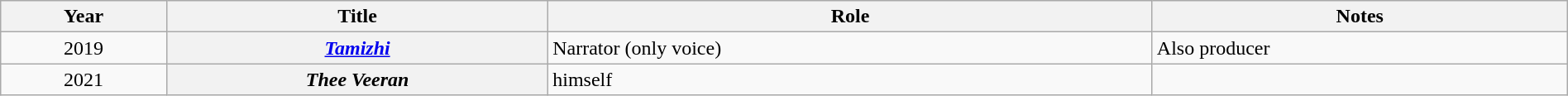<table class="wikitable plainrowheaders sortable" style="width:100%;">
<tr>
<th scope="col">Year</th>
<th scope="col">Title</th>
<th scope="col">Role</th>
<th scope="col">Notes</th>
</tr>
<tr>
<td style="text-align:center;">2019</td>
<th scope="row"><em><a href='#'>Tamizhi</a></em></th>
<td>Narrator (only voice)</td>
<td>Also producer</td>
</tr>
<tr>
<td style="text-align:center;">2021</td>
<th scope="row"><em>Thee Veeran</em></th>
<td>himself</td>
<td></td>
</tr>
</table>
